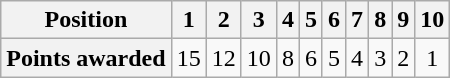<table class="wikitable floatleft" style="text-align: center">
<tr>
<th scope="col">Position</th>
<th scope="col">1</th>
<th scope="col">2</th>
<th scope="col">3</th>
<th scope="col">4</th>
<th scope="col">5</th>
<th scope="col">6</th>
<th scope="col">7</th>
<th scope="col">8</th>
<th scope="col">9</th>
<th scope="col">10</th>
</tr>
<tr>
<th scope="row">Points awarded</th>
<td>15</td>
<td>12</td>
<td>10</td>
<td>8</td>
<td>6</td>
<td>5</td>
<td>4</td>
<td>3</td>
<td>2</td>
<td>1</td>
</tr>
</table>
